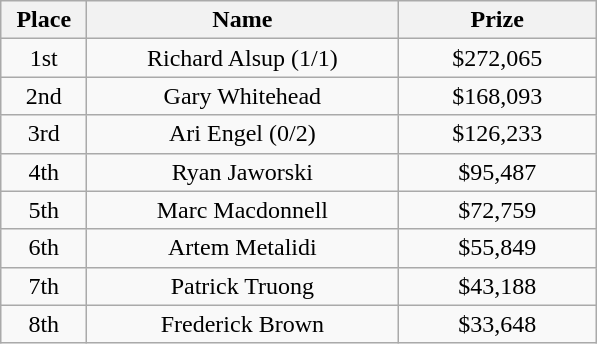<table class="wikitable">
<tr>
<th width="50">Place</th>
<th width="200">Name</th>
<th width="125">Prize</th>
</tr>
<tr>
<td align = "center">1st</td>
<td align = "center"> Richard Alsup (1/1)</td>
<td align = "center">$272,065</td>
</tr>
<tr>
<td align = "center">2nd</td>
<td align = "center"> Gary Whitehead</td>
<td align = "center">$168,093</td>
</tr>
<tr>
<td align = "center">3rd</td>
<td align = "center"> Ari Engel (0/2)</td>
<td align = "center">$126,233</td>
</tr>
<tr>
<td align = "center">4th</td>
<td align = "center"> Ryan Jaworski</td>
<td align = "center">$95,487</td>
</tr>
<tr>
<td align = "center">5th</td>
<td align = "center"> Marc Macdonnell</td>
<td align = "center">$72,759</td>
</tr>
<tr>
<td align = "center">6th</td>
<td align = "center"> Artem Metalidi</td>
<td align = "center">$55,849</td>
</tr>
<tr>
<td align = "center">7th</td>
<td align = "center"> Patrick Truong</td>
<td align = "center">$43,188</td>
</tr>
<tr>
<td align = "center">8th</td>
<td align = "center"> Frederick Brown</td>
<td align = "center">$33,648</td>
</tr>
</table>
